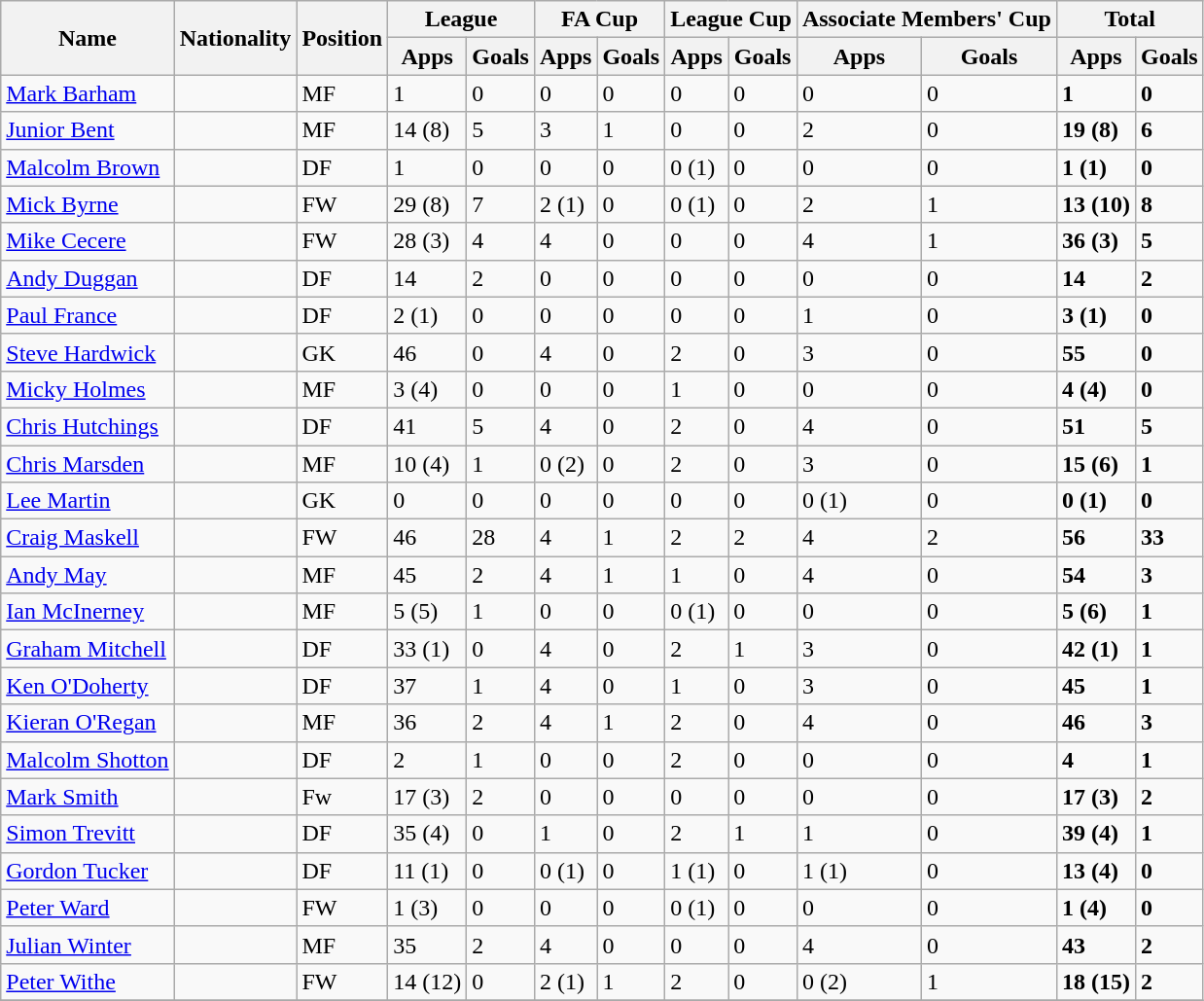<table class="wikitable sortable">
<tr>
<th scope=col rowspan=2>Name</th>
<th scope=col rowspan=2>Nationality</th>
<th scope=col rowspan=2>Position</th>
<th colspan=2>League</th>
<th colspan=2>FA Cup</th>
<th colspan=2>League Cup</th>
<th colspan=2>Associate Members' Cup</th>
<th colspan=2>Total</th>
</tr>
<tr>
<th>Apps</th>
<th>Goals</th>
<th>Apps</th>
<th>Goals</th>
<th>Apps</th>
<th>Goals</th>
<th>Apps</th>
<th>Goals</th>
<th>Apps</th>
<th>Goals</th>
</tr>
<tr>
<td><a href='#'>Mark Barham</a></td>
<td></td>
<td>MF</td>
<td>1</td>
<td>0</td>
<td>0</td>
<td>0</td>
<td>0</td>
<td>0</td>
<td>0</td>
<td>0</td>
<td><strong>1</strong></td>
<td><strong>0</strong></td>
</tr>
<tr>
<td><a href='#'>Junior Bent</a></td>
<td></td>
<td>MF</td>
<td>14 (8)</td>
<td>5</td>
<td>3</td>
<td>1</td>
<td>0</td>
<td>0</td>
<td>2</td>
<td>0</td>
<td><strong>19 (8)</strong></td>
<td><strong>6</strong></td>
</tr>
<tr>
<td><a href='#'>Malcolm Brown</a></td>
<td></td>
<td>DF</td>
<td>1</td>
<td>0</td>
<td>0</td>
<td>0</td>
<td>0 (1)</td>
<td>0</td>
<td>0</td>
<td>0</td>
<td><strong>1 (1)</strong></td>
<td><strong>0</strong></td>
</tr>
<tr>
<td><a href='#'>Mick Byrne</a></td>
<td></td>
<td>FW</td>
<td>29 (8)</td>
<td>7</td>
<td>2 (1)</td>
<td>0</td>
<td>0 (1)</td>
<td>0</td>
<td>2</td>
<td>1</td>
<td><strong>13 (10)</strong></td>
<td><strong>8</strong></td>
</tr>
<tr>
<td><a href='#'>Mike Cecere</a></td>
<td></td>
<td>FW</td>
<td>28 (3)</td>
<td>4</td>
<td>4</td>
<td>0</td>
<td>0</td>
<td>0</td>
<td>4</td>
<td>1</td>
<td><strong>36 (3)</strong></td>
<td><strong>5</strong></td>
</tr>
<tr>
<td><a href='#'>Andy Duggan</a></td>
<td></td>
<td>DF</td>
<td>14</td>
<td>2</td>
<td>0</td>
<td>0</td>
<td>0</td>
<td>0</td>
<td>0</td>
<td>0</td>
<td><strong>14</strong></td>
<td><strong>2</strong></td>
</tr>
<tr>
<td><a href='#'>Paul France</a></td>
<td></td>
<td>DF</td>
<td>2 (1)</td>
<td>0</td>
<td>0</td>
<td>0</td>
<td>0</td>
<td>0</td>
<td>1</td>
<td>0</td>
<td><strong>3 (1)</strong></td>
<td><strong>0</strong></td>
</tr>
<tr>
<td><a href='#'>Steve Hardwick</a></td>
<td></td>
<td>GK</td>
<td>46</td>
<td>0</td>
<td>4</td>
<td>0</td>
<td>2</td>
<td>0</td>
<td>3</td>
<td>0</td>
<td><strong>55</strong></td>
<td><strong>0</strong></td>
</tr>
<tr>
<td><a href='#'>Micky Holmes</a></td>
<td></td>
<td>MF</td>
<td>3 (4)</td>
<td>0</td>
<td>0</td>
<td>0</td>
<td>1</td>
<td>0</td>
<td>0</td>
<td>0</td>
<td><strong>4 (4)</strong></td>
<td><strong>0</strong></td>
</tr>
<tr>
<td><a href='#'>Chris Hutchings</a></td>
<td></td>
<td>DF</td>
<td>41</td>
<td>5</td>
<td>4</td>
<td>0</td>
<td>2</td>
<td>0</td>
<td>4</td>
<td>0</td>
<td><strong>51</strong></td>
<td><strong>5</strong></td>
</tr>
<tr>
<td><a href='#'>Chris Marsden</a></td>
<td></td>
<td>MF</td>
<td>10 (4)</td>
<td>1</td>
<td>0 (2)</td>
<td>0</td>
<td>2</td>
<td>0</td>
<td>3</td>
<td>0</td>
<td><strong>15 (6)</strong></td>
<td><strong>1</strong></td>
</tr>
<tr>
<td><a href='#'>Lee Martin</a></td>
<td></td>
<td>GK</td>
<td>0</td>
<td>0</td>
<td>0</td>
<td>0</td>
<td>0</td>
<td>0</td>
<td>0 (1)</td>
<td>0</td>
<td><strong>0 (1)</strong></td>
<td><strong>0</strong></td>
</tr>
<tr>
<td><a href='#'>Craig Maskell</a></td>
<td></td>
<td>FW</td>
<td>46</td>
<td>28</td>
<td>4</td>
<td>1</td>
<td>2</td>
<td>2</td>
<td>4</td>
<td>2</td>
<td><strong>56</strong></td>
<td><strong>33</strong></td>
</tr>
<tr>
<td><a href='#'>Andy May</a></td>
<td></td>
<td>MF</td>
<td>45</td>
<td>2</td>
<td>4</td>
<td>1</td>
<td>1</td>
<td>0</td>
<td>4</td>
<td>0</td>
<td><strong>54</strong></td>
<td><strong>3</strong></td>
</tr>
<tr>
<td><a href='#'>Ian McInerney</a></td>
<td></td>
<td>MF</td>
<td>5 (5)</td>
<td>1</td>
<td>0</td>
<td>0</td>
<td>0 (1)</td>
<td>0</td>
<td>0</td>
<td>0</td>
<td><strong>5 (6)</strong></td>
<td><strong>1</strong></td>
</tr>
<tr>
<td><a href='#'>Graham Mitchell</a></td>
<td></td>
<td>DF</td>
<td>33 (1)</td>
<td>0</td>
<td>4</td>
<td>0</td>
<td>2</td>
<td>1</td>
<td>3</td>
<td>0</td>
<td><strong>42 (1)</strong></td>
<td><strong>1</strong></td>
</tr>
<tr>
<td><a href='#'>Ken O'Doherty</a></td>
<td></td>
<td>DF</td>
<td>37</td>
<td>1</td>
<td>4</td>
<td>0</td>
<td>1</td>
<td>0</td>
<td>3</td>
<td>0</td>
<td><strong>45</strong></td>
<td><strong>1</strong></td>
</tr>
<tr>
<td><a href='#'>Kieran O'Regan</a></td>
<td></td>
<td>MF</td>
<td>36</td>
<td>2</td>
<td>4</td>
<td>1</td>
<td>2</td>
<td>0</td>
<td>4</td>
<td>0</td>
<td><strong>46</strong></td>
<td><strong>3</strong></td>
</tr>
<tr>
<td><a href='#'>Malcolm Shotton</a></td>
<td></td>
<td>DF</td>
<td>2</td>
<td>1</td>
<td>0</td>
<td>0</td>
<td>2</td>
<td>0</td>
<td>0</td>
<td>0</td>
<td><strong>4</strong></td>
<td><strong>1</strong></td>
</tr>
<tr>
<td><a href='#'>Mark Smith</a></td>
<td></td>
<td>Fw</td>
<td>17 (3)</td>
<td>2</td>
<td>0</td>
<td>0</td>
<td>0</td>
<td>0</td>
<td>0</td>
<td>0</td>
<td><strong>17 (3)</strong></td>
<td><strong>2</strong></td>
</tr>
<tr>
<td><a href='#'>Simon Trevitt</a></td>
<td></td>
<td>DF</td>
<td>35 (4)</td>
<td>0</td>
<td>1</td>
<td>0</td>
<td>2</td>
<td>1</td>
<td>1</td>
<td>0</td>
<td><strong>39 (4)</strong></td>
<td><strong>1</strong></td>
</tr>
<tr>
<td><a href='#'>Gordon Tucker</a></td>
<td></td>
<td>DF</td>
<td>11 (1)</td>
<td>0</td>
<td>0 (1)</td>
<td>0</td>
<td>1 (1)</td>
<td>0</td>
<td>1 (1)</td>
<td>0</td>
<td><strong>13 (4)</strong></td>
<td><strong>0</strong></td>
</tr>
<tr>
<td><a href='#'>Peter Ward</a></td>
<td></td>
<td>FW</td>
<td>1 (3)</td>
<td>0</td>
<td>0</td>
<td>0</td>
<td>0 (1)</td>
<td>0</td>
<td>0</td>
<td>0</td>
<td><strong>1 (4)</strong></td>
<td><strong>0</strong></td>
</tr>
<tr>
<td><a href='#'>Julian Winter</a></td>
<td></td>
<td>MF</td>
<td>35</td>
<td>2</td>
<td>4</td>
<td>0</td>
<td>0</td>
<td>0</td>
<td>4</td>
<td>0</td>
<td><strong>43</strong></td>
<td><strong>2</strong></td>
</tr>
<tr>
<td><a href='#'>Peter Withe</a></td>
<td></td>
<td>FW</td>
<td>14 (12)</td>
<td>0</td>
<td>2 (1)</td>
<td>1</td>
<td>2</td>
<td>0</td>
<td>0 (2)</td>
<td>1</td>
<td><strong>18 (15)</strong></td>
<td><strong>2</strong></td>
</tr>
<tr>
</tr>
</table>
